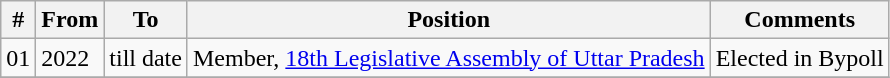<table class="wikitable sortable">
<tr>
<th>#</th>
<th>From</th>
<th>To</th>
<th>Position</th>
<th>Comments</th>
</tr>
<tr>
<td>01</td>
<td>2022</td>
<td>till date</td>
<td>Member, <a href='#'>18th Legislative Assembly of Uttar Pradesh</a></td>
<td>Elected in Bypoll</td>
</tr>
<tr>
</tr>
</table>
